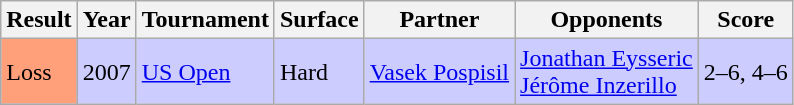<table class="wikitable">
<tr>
<th>Result</th>
<th>Year</th>
<th>Tournament</th>
<th>Surface</th>
<th>Partner</th>
<th>Opponents</th>
<th class="unsortable">Score</th>
</tr>
<tr style="background:#ccf;">
<td bgcolor=FFA07A>Loss</td>
<td>2007</td>
<td><a href='#'>US Open</a></td>
<td>Hard</td>
<td> <a href='#'>Vasek Pospisil</a></td>
<td> <a href='#'>Jonathan Eysseric</a><br> <a href='#'>Jérôme Inzerillo</a></td>
<td>2–6, 4–6</td>
</tr>
</table>
